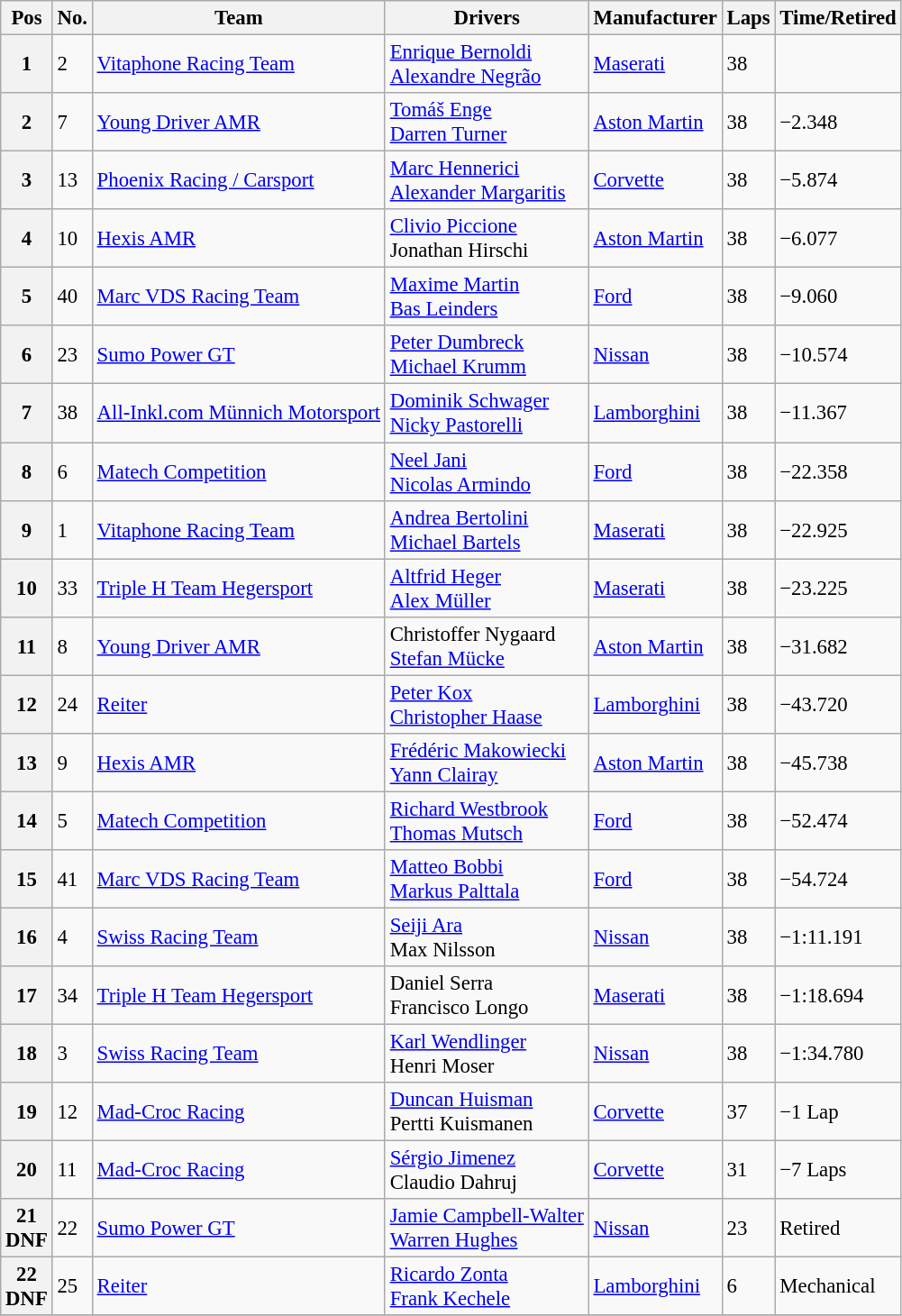<table class="wikitable" style="font-size: 95%;">
<tr>
<th>Pos</th>
<th>No.</th>
<th>Team</th>
<th>Drivers</th>
<th>Manufacturer</th>
<th>Laps</th>
<th>Time/Retired</th>
</tr>
<tr>
<th>1</th>
<td>2</td>
<td> <a href='#'>Vitaphone Racing Team</a></td>
<td> <a href='#'>Enrique Bernoldi</a><br> <a href='#'>Alexandre Negrão</a></td>
<td><a href='#'>Maserati</a></td>
<td>38</td>
<td></td>
</tr>
<tr>
<th>2</th>
<td>7</td>
<td> <a href='#'>Young Driver AMR</a></td>
<td> <a href='#'>Tomáš Enge</a><br> <a href='#'>Darren Turner</a></td>
<td><a href='#'>Aston Martin</a></td>
<td>38</td>
<td>−2.348</td>
</tr>
<tr>
<th>3</th>
<td>13</td>
<td> <a href='#'>Phoenix Racing / Carsport</a></td>
<td> <a href='#'>Marc Hennerici</a><br> <a href='#'>Alexander Margaritis</a></td>
<td><a href='#'>Corvette</a></td>
<td>38</td>
<td>−5.874</td>
</tr>
<tr>
<th>4</th>
<td>10</td>
<td> <a href='#'>Hexis AMR</a></td>
<td> <a href='#'>Clivio Piccione</a><br> Jonathan Hirschi</td>
<td><a href='#'>Aston Martin</a></td>
<td>38</td>
<td>−6.077</td>
</tr>
<tr>
<th>5</th>
<td>40</td>
<td> <a href='#'>Marc VDS Racing Team</a></td>
<td> <a href='#'>Maxime Martin</a><br> <a href='#'>Bas Leinders</a></td>
<td><a href='#'>Ford</a></td>
<td>38</td>
<td>−9.060</td>
</tr>
<tr>
<th>6</th>
<td>23</td>
<td> <a href='#'>Sumo Power GT</a></td>
<td> <a href='#'>Peter Dumbreck</a><br> <a href='#'>Michael Krumm</a></td>
<td><a href='#'>Nissan</a></td>
<td>38</td>
<td>−10.574</td>
</tr>
<tr>
<th>7</th>
<td>38</td>
<td> <a href='#'>All-Inkl.com Münnich Motorsport</a></td>
<td> <a href='#'>Dominik Schwager</a><br> <a href='#'>Nicky Pastorelli</a></td>
<td><a href='#'>Lamborghini</a></td>
<td>38</td>
<td>−11.367</td>
</tr>
<tr>
<th>8</th>
<td>6</td>
<td> <a href='#'>Matech Competition</a></td>
<td> <a href='#'>Neel Jani</a><br> <a href='#'>Nicolas Armindo</a></td>
<td><a href='#'>Ford</a></td>
<td>38</td>
<td>−22.358</td>
</tr>
<tr>
<th>9</th>
<td>1</td>
<td> <a href='#'>Vitaphone Racing Team</a></td>
<td> <a href='#'>Andrea Bertolini</a><br> <a href='#'>Michael Bartels</a></td>
<td><a href='#'>Maserati</a></td>
<td>38</td>
<td>−22.925</td>
</tr>
<tr>
<th>10</th>
<td>33</td>
<td> <a href='#'>Triple H Team Hegersport</a></td>
<td> <a href='#'>Altfrid Heger</a><br> <a href='#'>Alex Müller</a></td>
<td><a href='#'>Maserati</a></td>
<td>38</td>
<td>−23.225</td>
</tr>
<tr>
<th>11</th>
<td>8</td>
<td> <a href='#'>Young Driver AMR</a></td>
<td> Christoffer Nygaard<br> <a href='#'>Stefan Mücke</a></td>
<td><a href='#'>Aston Martin</a></td>
<td>38</td>
<td>−31.682</td>
</tr>
<tr>
<th>12</th>
<td>24</td>
<td> <a href='#'>Reiter</a></td>
<td> <a href='#'>Peter Kox</a><br> <a href='#'>Christopher Haase</a></td>
<td><a href='#'>Lamborghini</a></td>
<td>38</td>
<td>−43.720</td>
</tr>
<tr>
<th>13</th>
<td>9</td>
<td> <a href='#'>Hexis AMR</a></td>
<td> <a href='#'>Frédéric Makowiecki</a><br> <a href='#'>Yann Clairay</a></td>
<td><a href='#'>Aston Martin</a></td>
<td>38</td>
<td>−45.738</td>
</tr>
<tr>
<th>14</th>
<td>5</td>
<td> <a href='#'>Matech Competition</a></td>
<td> <a href='#'>Richard Westbrook</a><br> <a href='#'>Thomas Mutsch</a></td>
<td><a href='#'>Ford</a></td>
<td>38</td>
<td>−52.474</td>
</tr>
<tr>
<th>15</th>
<td>41</td>
<td> <a href='#'>Marc VDS Racing Team</a></td>
<td> <a href='#'>Matteo Bobbi</a><br> <a href='#'>Markus Palttala</a></td>
<td><a href='#'>Ford</a></td>
<td>38</td>
<td>−54.724</td>
</tr>
<tr>
<th>16</th>
<td>4</td>
<td> <a href='#'>Swiss Racing Team</a></td>
<td> <a href='#'>Seiji Ara</a><br> Max Nilsson</td>
<td><a href='#'>Nissan</a></td>
<td>38</td>
<td>−1:11.191</td>
</tr>
<tr>
<th>17</th>
<td>34</td>
<td> <a href='#'>Triple H Team Hegersport</a></td>
<td> Daniel Serra<br> Francisco Longo</td>
<td><a href='#'>Maserati</a></td>
<td>38</td>
<td>−1:18.694</td>
</tr>
<tr>
<th>18</th>
<td>3</td>
<td> <a href='#'>Swiss Racing Team</a></td>
<td> <a href='#'>Karl Wendlinger</a><br> Henri Moser</td>
<td><a href='#'>Nissan</a></td>
<td>38</td>
<td>−1:34.780</td>
</tr>
<tr>
<th>19</th>
<td>12</td>
<td> <a href='#'>Mad-Croc Racing</a></td>
<td> <a href='#'>Duncan Huisman</a><br> Pertti Kuismanen</td>
<td><a href='#'>Corvette</a></td>
<td>37</td>
<td>−1 Lap</td>
</tr>
<tr>
<th>20</th>
<td>11</td>
<td> <a href='#'>Mad-Croc Racing</a></td>
<td> <a href='#'>Sérgio Jimenez</a><br> Claudio Dahruj</td>
<td><a href='#'>Corvette</a></td>
<td>31</td>
<td>−7 Laps</td>
</tr>
<tr>
<th>21<br>DNF</th>
<td>22</td>
<td> <a href='#'>Sumo Power GT</a></td>
<td> <a href='#'>Jamie Campbell-Walter</a><br> <a href='#'>Warren Hughes</a></td>
<td><a href='#'>Nissan</a></td>
<td>23</td>
<td>Retired</td>
</tr>
<tr>
<th>22<br>DNF</th>
<td>25</td>
<td> <a href='#'>Reiter</a></td>
<td> <a href='#'>Ricardo Zonta</a><br> <a href='#'>Frank Kechele</a></td>
<td><a href='#'>Lamborghini</a></td>
<td>6</td>
<td>Mechanical</td>
</tr>
<tr>
</tr>
</table>
